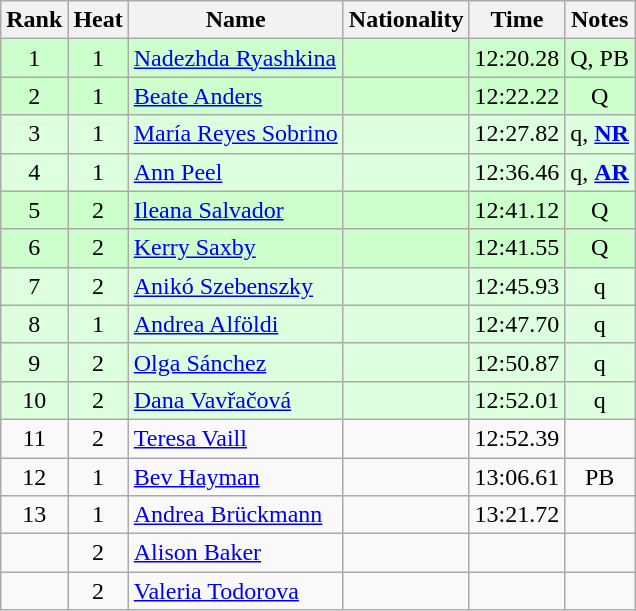<table class="wikitable sortable" style="text-align:center">
<tr>
<th>Rank</th>
<th>Heat</th>
<th>Name</th>
<th>Nationality</th>
<th>Time</th>
<th>Notes</th>
</tr>
<tr bgcolor=ccffcc>
<td>1</td>
<td>1</td>
<td align="left"><a href='#'>Nadezhda Ryashkina</a></td>
<td align=left></td>
<td>12:20.28</td>
<td>Q, PB</td>
</tr>
<tr bgcolor=ccffcc>
<td>2</td>
<td>1</td>
<td align="left"><a href='#'>Beate Anders</a></td>
<td align=left></td>
<td>12:22.22</td>
<td>Q</td>
</tr>
<tr bgcolor=ddffdd>
<td>3</td>
<td>1</td>
<td align="left"><a href='#'>María Reyes Sobrino</a></td>
<td align=left></td>
<td>12:27.82</td>
<td>q, <strong><a href='#'>NR</a></strong></td>
</tr>
<tr bgcolor=ddffdd>
<td>4</td>
<td>1</td>
<td align="left"><a href='#'>Ann Peel</a></td>
<td align=left></td>
<td>12:36.46</td>
<td>q, <strong><a href='#'>AR</a></strong></td>
</tr>
<tr bgcolor=ccffcc>
<td>5</td>
<td>2</td>
<td align="left"><a href='#'>Ileana Salvador</a></td>
<td align=left></td>
<td>12:41.12</td>
<td>Q</td>
</tr>
<tr bgcolor=ccffcc>
<td>6</td>
<td>2</td>
<td align="left"><a href='#'>Kerry Saxby</a></td>
<td align=left></td>
<td>12:41.55</td>
<td>Q</td>
</tr>
<tr bgcolor=ddffdd>
<td>7</td>
<td>2</td>
<td align="left"><a href='#'>Anikó Szebenszky</a></td>
<td align=left></td>
<td>12:45.93</td>
<td>q</td>
</tr>
<tr bgcolor=ddffdd>
<td>8</td>
<td>1</td>
<td align="left"><a href='#'>Andrea Alföldi</a></td>
<td align=left></td>
<td>12:47.70</td>
<td>q</td>
</tr>
<tr bgcolor=ddffdd>
<td>9</td>
<td>2</td>
<td align="left"><a href='#'>Olga Sánchez</a></td>
<td align=left></td>
<td>12:50.87</td>
<td>q</td>
</tr>
<tr bgcolor=ddffdd>
<td>10</td>
<td>2</td>
<td align="left"><a href='#'>Dana Vavřačová</a></td>
<td align=left></td>
<td>12:52.01</td>
<td>q</td>
</tr>
<tr>
<td>11</td>
<td>2</td>
<td align="left"><a href='#'>Teresa Vaill</a></td>
<td align=left></td>
<td>12:52.39</td>
<td></td>
</tr>
<tr>
<td>12</td>
<td>1</td>
<td align="left"><a href='#'>Bev Hayman</a></td>
<td align=left></td>
<td>13:06.61</td>
<td>PB</td>
</tr>
<tr>
<td>13</td>
<td>1</td>
<td align="left"><a href='#'>Andrea Brückmann</a></td>
<td align=left></td>
<td>13:21.72</td>
<td></td>
</tr>
<tr>
<td></td>
<td>2</td>
<td align="left"><a href='#'>Alison Baker</a></td>
<td align=left></td>
<td></td>
<td></td>
</tr>
<tr>
<td></td>
<td>2</td>
<td align="left"><a href='#'>Valeria Todorova</a></td>
<td align=left></td>
<td></td>
<td></td>
</tr>
</table>
